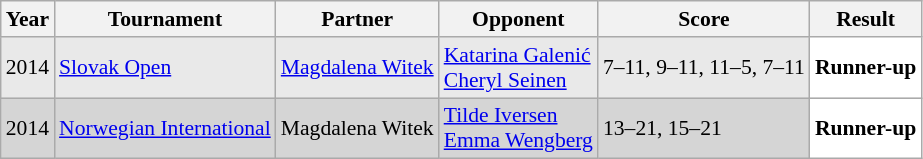<table class="sortable wikitable" style="font-size: 90%;">
<tr>
<th>Year</th>
<th>Tournament</th>
<th>Partner</th>
<th>Opponent</th>
<th>Score</th>
<th>Result</th>
</tr>
<tr style="background:#E9E9E9">
<td align="center">2014</td>
<td align="left"><a href='#'>Slovak Open</a></td>
<td align="left"> <a href='#'>Magdalena Witek</a></td>
<td align="left"> <a href='#'>Katarina Galenić</a> <br>  <a href='#'>Cheryl Seinen</a></td>
<td align="left">7–11, 9–11, 11–5, 7–11</td>
<td style="text-align:left; background:white"> <strong>Runner-up</strong></td>
</tr>
<tr style="background:#D5D5D5">
<td align="center">2014</td>
<td align="left"><a href='#'>Norwegian International</a></td>
<td align="left"> Magdalena Witek</td>
<td align="left"> <a href='#'>Tilde Iversen</a> <br>  <a href='#'>Emma Wengberg</a></td>
<td align="left">13–21, 15–21</td>
<td style="text-align:left; background:white"> <strong>Runner-up</strong></td>
</tr>
</table>
